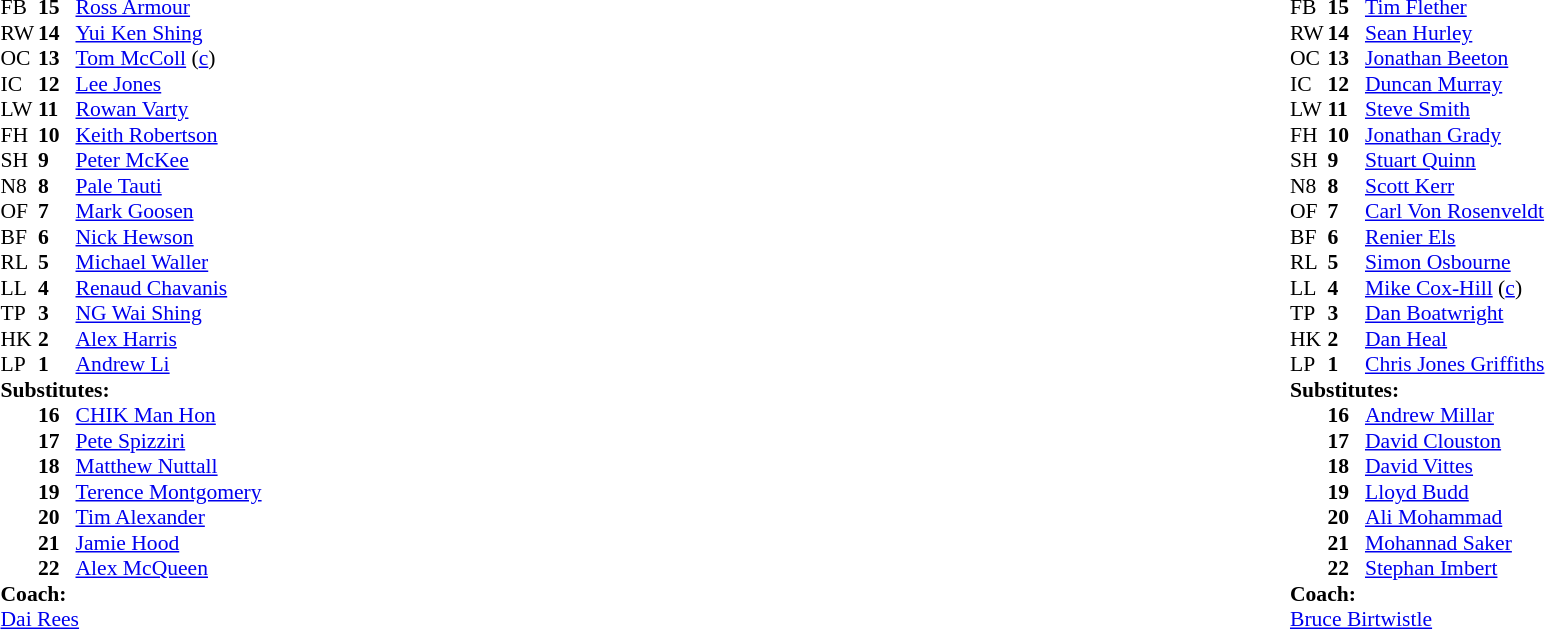<table style="width:100%;">
<tr>
<td style="vertical-align:top; width:50%;"><br><table style="font-size: 90%" cellspacing="0" cellpadding="0">
<tr>
<th width="25"></th>
<th width="25"></th>
</tr>
<tr>
<td>FB</td>
<td><strong>15</strong></td>
<td><a href='#'>Ross Armour</a></td>
</tr>
<tr>
<td>RW</td>
<td><strong>14</strong></td>
<td><a href='#'>Yui Ken Shing</a></td>
</tr>
<tr>
<td>OC</td>
<td><strong>13</strong></td>
<td><a href='#'>Tom McColl</a> (<a href='#'>c</a>)</td>
</tr>
<tr>
<td>IC</td>
<td><strong>12</strong></td>
<td><a href='#'>Lee Jones</a></td>
</tr>
<tr>
<td>LW</td>
<td><strong>11</strong></td>
<td><a href='#'>Rowan Varty</a></td>
</tr>
<tr>
<td>FH</td>
<td><strong>10</strong></td>
<td><a href='#'>Keith Robertson</a></td>
</tr>
<tr>
<td>SH</td>
<td><strong>9</strong></td>
<td><a href='#'>Peter McKee</a></td>
</tr>
<tr>
<td>N8</td>
<td><strong>8</strong></td>
<td><a href='#'>Pale Tauti</a></td>
</tr>
<tr>
<td>OF</td>
<td><strong>7</strong></td>
<td><a href='#'>Mark Goosen</a></td>
</tr>
<tr>
<td>BF</td>
<td><strong>6</strong></td>
<td><a href='#'>Nick Hewson</a></td>
</tr>
<tr>
<td>RL</td>
<td><strong>5</strong></td>
<td><a href='#'>Michael Waller</a></td>
</tr>
<tr>
<td>LL</td>
<td><strong>4</strong></td>
<td><a href='#'>Renaud Chavanis</a></td>
</tr>
<tr>
<td>TP</td>
<td><strong>3</strong></td>
<td><a href='#'>NG Wai Shing</a></td>
</tr>
<tr>
<td>HK</td>
<td><strong>2</strong></td>
<td><a href='#'>Alex Harris</a></td>
</tr>
<tr>
<td>LP</td>
<td><strong>1</strong></td>
<td><a href='#'>Andrew Li</a></td>
</tr>
<tr>
<td colspan=3><strong>Substitutes:</strong></td>
</tr>
<tr>
<td></td>
<td><strong>16</strong></td>
<td><a href='#'>CHIK Man Hon</a></td>
</tr>
<tr>
<td></td>
<td><strong>17</strong></td>
<td><a href='#'>Pete Spizziri</a></td>
</tr>
<tr>
<td></td>
<td><strong>18</strong></td>
<td><a href='#'>Matthew Nuttall</a></td>
</tr>
<tr>
<td></td>
<td><strong>19</strong></td>
<td><a href='#'>Terence Montgomery</a></td>
</tr>
<tr>
<td></td>
<td><strong>20</strong></td>
<td><a href='#'>Tim Alexander</a></td>
</tr>
<tr>
<td></td>
<td><strong>21</strong></td>
<td><a href='#'>Jamie Hood</a></td>
</tr>
<tr>
<td></td>
<td><strong>22</strong></td>
<td><a href='#'>Alex McQueen</a></td>
</tr>
<tr>
<td colspan="3"><strong>Coach:</strong></td>
</tr>
<tr>
<td colspan="4"> <a href='#'>Dai Rees</a></td>
</tr>
</table>
</td>
<td style="vertical-align:top; width:50%;"><br><table cellspacing="0" cellpadding="0" style="font-size:90%; margin:auto;">
<tr>
<th width="25"></th>
<th width="25"></th>
</tr>
<tr>
<td>FB</td>
<td><strong>15</strong></td>
<td><a href='#'>Tim Flether</a></td>
</tr>
<tr>
<td>RW</td>
<td><strong>14</strong></td>
<td><a href='#'>Sean Hurley</a></td>
</tr>
<tr>
<td>OC</td>
<td><strong>13</strong></td>
<td><a href='#'>Jonathan Beeton</a></td>
</tr>
<tr>
<td>IC</td>
<td><strong>12</strong></td>
<td><a href='#'>Duncan Murray</a></td>
</tr>
<tr>
<td>LW</td>
<td><strong>11</strong></td>
<td><a href='#'>Steve Smith</a></td>
</tr>
<tr>
<td>FH</td>
<td><strong>10</strong></td>
<td><a href='#'>Jonathan Grady</a></td>
</tr>
<tr>
<td>SH</td>
<td><strong>9</strong></td>
<td><a href='#'>Stuart Quinn</a></td>
</tr>
<tr>
<td>N8</td>
<td><strong>8</strong></td>
<td><a href='#'>Scott Kerr</a></td>
</tr>
<tr>
<td>OF</td>
<td><strong>7</strong></td>
<td><a href='#'>Carl Von Rosenveldt</a></td>
</tr>
<tr>
<td>BF</td>
<td><strong>6</strong></td>
<td><a href='#'>Renier Els</a></td>
</tr>
<tr>
<td>RL</td>
<td><strong>5</strong></td>
<td><a href='#'>Simon Osbourne</a></td>
</tr>
<tr>
<td>LL</td>
<td><strong>4</strong></td>
<td><a href='#'>Mike Cox-Hill</a> (<a href='#'>c</a>)</td>
</tr>
<tr>
<td>TP</td>
<td><strong>3</strong></td>
<td><a href='#'>Dan Boatwright</a></td>
</tr>
<tr>
<td>HK</td>
<td><strong>2</strong></td>
<td><a href='#'>Dan Heal</a></td>
</tr>
<tr>
<td>LP</td>
<td><strong>1</strong></td>
<td><a href='#'>Chris Jones Griffiths</a></td>
</tr>
<tr>
<td colspan=3><strong>Substitutes:</strong></td>
</tr>
<tr>
<td></td>
<td><strong>16</strong></td>
<td><a href='#'>Andrew Millar</a></td>
</tr>
<tr>
<td></td>
<td><strong>17</strong></td>
<td><a href='#'>David Clouston</a></td>
</tr>
<tr>
<td></td>
<td><strong>18</strong></td>
<td><a href='#'>David Vittes</a></td>
</tr>
<tr>
<td></td>
<td><strong>19</strong></td>
<td><a href='#'>Lloyd Budd</a></td>
</tr>
<tr>
<td></td>
<td><strong>20</strong></td>
<td><a href='#'>Ali Mohammad</a></td>
</tr>
<tr>
<td></td>
<td><strong>21</strong></td>
<td><a href='#'>Mohannad Saker</a></td>
</tr>
<tr>
<td></td>
<td><strong>22</strong></td>
<td><a href='#'>Stephan Imbert</a></td>
</tr>
<tr>
<td colspan="3"><strong>Coach:</strong></td>
</tr>
<tr>
<td colspan="4"> <a href='#'>Bruce Birtwistle</a></td>
</tr>
</table>
</td>
</tr>
</table>
